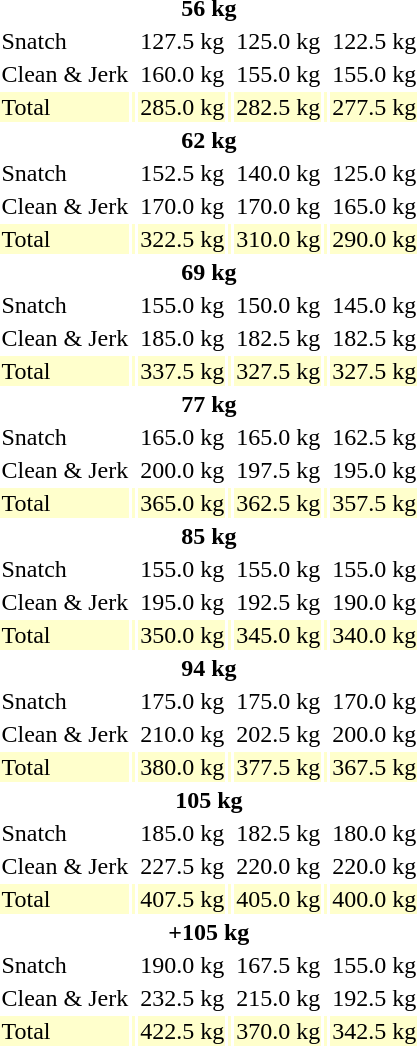<table>
<tr>
<th colspan=7>56 kg</th>
</tr>
<tr>
<td>Snatch</td>
<td></td>
<td>127.5 kg</td>
<td></td>
<td>125.0 kg</td>
<td></td>
<td>122.5 kg</td>
</tr>
<tr>
<td>Clean & Jerk</td>
<td></td>
<td>160.0 kg</td>
<td></td>
<td>155.0 kg</td>
<td></td>
<td>155.0 kg</td>
</tr>
<tr bgcolor=ffffcc>
<td>Total</td>
<td></td>
<td>285.0 kg</td>
<td></td>
<td>282.5 kg</td>
<td></td>
<td>277.5 kg</td>
</tr>
<tr>
<th colspan=7>62 kg</th>
</tr>
<tr>
<td>Snatch</td>
<td></td>
<td>152.5 kg<br></td>
<td></td>
<td>140.0 kg</td>
<td></td>
<td>125.0 kg</td>
</tr>
<tr>
<td>Clean & Jerk</td>
<td></td>
<td>170.0 kg</td>
<td></td>
<td>170.0 kg</td>
<td></td>
<td>165.0 kg</td>
</tr>
<tr bgcolor=ffffcc>
<td>Total</td>
<td></td>
<td>322.5 kg<br></td>
<td></td>
<td>310.0 kg</td>
<td></td>
<td>290.0 kg</td>
</tr>
<tr>
<th colspan=7>69 kg</th>
</tr>
<tr>
<td>Snatch</td>
<td></td>
<td>155.0 kg</td>
<td></td>
<td>150.0 kg</td>
<td></td>
<td>145.0 kg</td>
</tr>
<tr>
<td>Clean & Jerk</td>
<td></td>
<td>185.0 kg</td>
<td></td>
<td>182.5 kg</td>
<td></td>
<td>182.5 kg</td>
</tr>
<tr bgcolor=ffffcc>
<td>Total</td>
<td></td>
<td>337.5 kg</td>
<td></td>
<td>327.5 kg</td>
<td></td>
<td>327.5 kg</td>
</tr>
<tr>
<th colspan=7>77 kg</th>
</tr>
<tr>
<td>Snatch</td>
<td></td>
<td>165.0 kg</td>
<td></td>
<td>165.0 kg</td>
<td></td>
<td>162.5 kg</td>
</tr>
<tr>
<td>Clean & Jerk</td>
<td></td>
<td>200.0 kg</td>
<td></td>
<td>197.5 kg</td>
<td></td>
<td>195.0 kg</td>
</tr>
<tr bgcolor=ffffcc>
<td>Total</td>
<td></td>
<td>365.0 kg</td>
<td></td>
<td>362.5 kg</td>
<td></td>
<td>357.5 kg</td>
</tr>
<tr>
<th colspan=7>85 kg</th>
</tr>
<tr>
<td>Snatch</td>
<td></td>
<td>155.0 kg</td>
<td></td>
<td>155.0 kg</td>
<td></td>
<td>155.0 kg</td>
</tr>
<tr>
<td>Clean & Jerk</td>
<td></td>
<td>195.0 kg</td>
<td></td>
<td>192.5 kg</td>
<td></td>
<td>190.0 kg</td>
</tr>
<tr bgcolor=ffffcc>
<td>Total</td>
<td></td>
<td>350.0 kg</td>
<td></td>
<td>345.0 kg</td>
<td></td>
<td>340.0 kg</td>
</tr>
<tr>
<th colspan=7>94 kg</th>
</tr>
<tr>
<td>Snatch</td>
<td></td>
<td>175.0 kg</td>
<td></td>
<td>175.0 kg</td>
<td></td>
<td>170.0 kg</td>
</tr>
<tr>
<td>Clean & Jerk</td>
<td></td>
<td>210.0 kg</td>
<td></td>
<td>202.5 kg</td>
<td></td>
<td>200.0 kg</td>
</tr>
<tr bgcolor=ffffcc>
<td>Total</td>
<td></td>
<td>380.0 kg</td>
<td></td>
<td>377.5 kg</td>
<td></td>
<td>367.5 kg</td>
</tr>
<tr>
<th colspan=7>105 kg</th>
</tr>
<tr>
<td>Snatch</td>
<td></td>
<td>185.0 kg</td>
<td></td>
<td>182.5 kg</td>
<td></td>
<td>180.0 kg</td>
</tr>
<tr>
<td>Clean & Jerk</td>
<td></td>
<td>227.5 kg</td>
<td></td>
<td>220.0 kg</td>
<td></td>
<td>220.0 kg</td>
</tr>
<tr bgcolor=ffffcc>
<td>Total</td>
<td></td>
<td>407.5 kg</td>
<td></td>
<td>405.0 kg</td>
<td></td>
<td>400.0 kg</td>
</tr>
<tr>
<th colspan=7>+105 kg</th>
</tr>
<tr>
<td>Snatch</td>
<td></td>
<td>190.0 kg</td>
<td></td>
<td>167.5 kg</td>
<td></td>
<td>155.0 kg</td>
</tr>
<tr>
<td>Clean & Jerk</td>
<td></td>
<td>232.5 kg</td>
<td></td>
<td>215.0 kg</td>
<td></td>
<td>192.5 kg</td>
</tr>
<tr bgcolor=ffffcc>
<td>Total</td>
<td></td>
<td>422.5 kg</td>
<td></td>
<td>370.0 kg</td>
<td></td>
<td>342.5 kg</td>
</tr>
</table>
